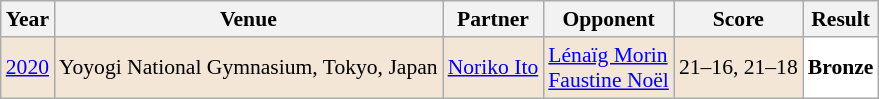<table class="sortable wikitable" style="font-size: 90%;">
<tr>
<th>Year</th>
<th>Venue</th>
<th>Partner</th>
<th>Opponent</th>
<th>Score</th>
<th>Result</th>
</tr>
<tr style="background:#F3E6D7">
<td align="center"><a href='#'>2020</a></td>
<td align="left">Yoyogi National Gymnasium, Tokyo, Japan</td>
<td align="left"> <a href='#'>Noriko Ito</a></td>
<td align="left"> <a href='#'>Lénaïg Morin</a><br> <a href='#'>Faustine Noël</a></td>
<td align="left">21–16, 21–18</td>
<td style="text-align:left; background:white"> <strong>Bronze</strong></td>
</tr>
</table>
